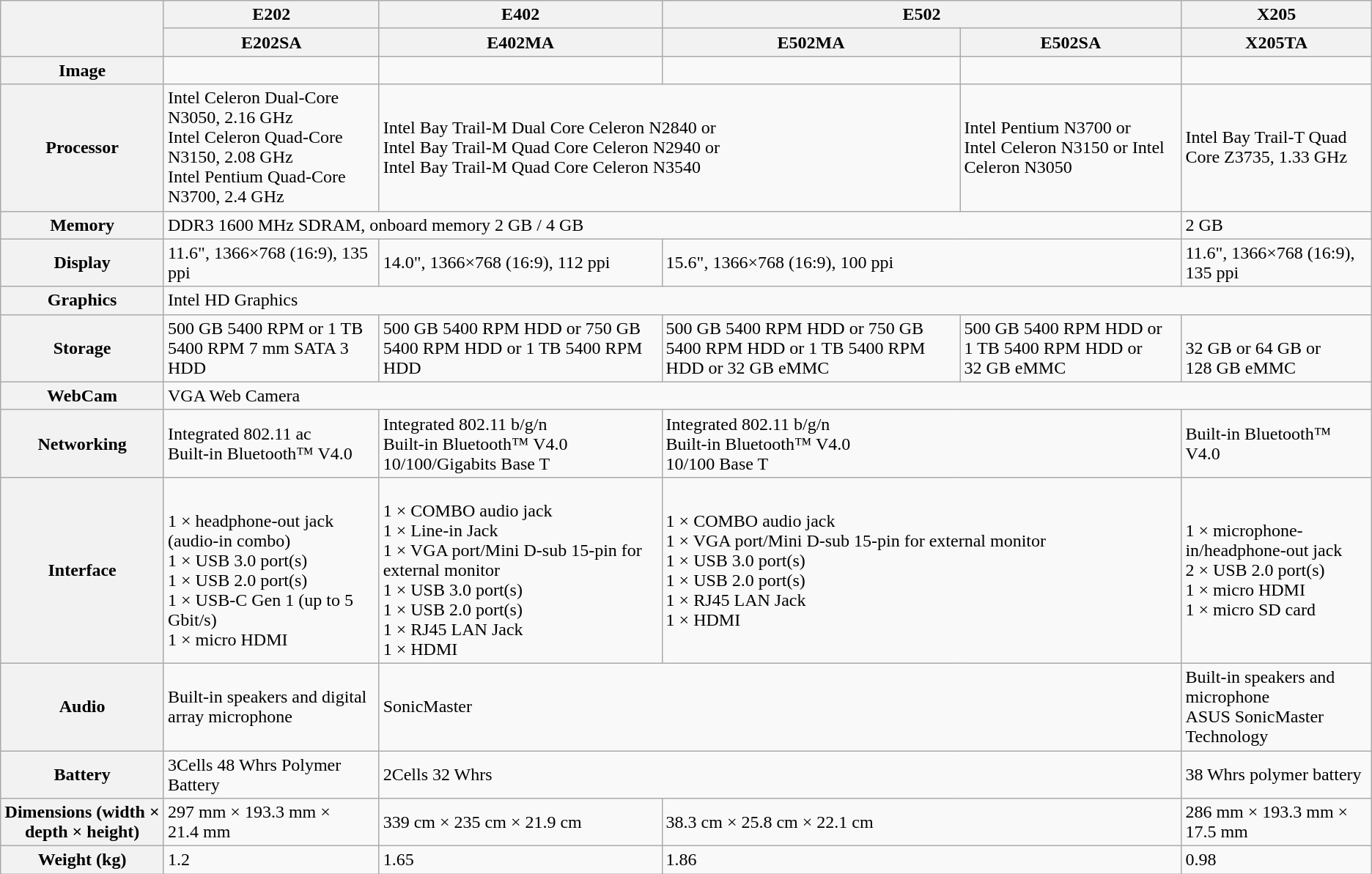<table class="wikitable">
<tr>
<th rowspan="2"></th>
<th>E202</th>
<th>E402</th>
<th colspan="2">E502</th>
<th>X205</th>
</tr>
<tr>
<th>E202SA</th>
<th>E402MA</th>
<th>E502MA</th>
<th>E502SA</th>
<th>X205TA</th>
</tr>
<tr>
<th>Image</th>
<td></td>
<td></td>
<td></td>
<td></td>
<td></td>
</tr>
<tr>
<th>Processor</th>
<td>Intel Celeron Dual-Core N3050, 2.16 GHz<br>Intel Celeron Quad-Core N3150, 2.08 GHz<br>Intel Pentium Quad-Core N3700, 2.4 GHz</td>
<td colspan="2">Intel Bay Trail-M Dual Core Celeron N2840 or<br>Intel Bay Trail-M Quad Core Celeron N2940 or<br>Intel Bay Trail-M Quad Core Celeron N3540</td>
<td>Intel Pentium N3700 or<br>Intel Celeron N3150 or  Intel Celeron N3050</td>
<td>Intel Bay Trail-T Quad Core Z3735, 1.33 GHz</td>
</tr>
<tr>
<th>Memory</th>
<td colspan="4">DDR3 1600 MHz SDRAM, onboard memory 2 GB / 4 GB</td>
<td>2 GB</td>
</tr>
<tr>
<th>Display</th>
<td>11.6", 1366×768 (16:9), 135 ppi</td>
<td>14.0", 1366×768 (16:9), 112 ppi</td>
<td colspan="2">15.6", 1366×768 (16:9), 100 ppi</td>
<td>11.6", 1366×768 (16:9), 135 ppi</td>
</tr>
<tr>
<th>Graphics</th>
<td colspan="5">Intel HD Graphics</td>
</tr>
<tr>
<th>Storage</th>
<td>500 GB 5400 RPM or 1 TB 5400 RPM 7 mm SATA 3 HDD</td>
<td>500 GB 5400 RPM HDD or 750 GB 5400 RPM HDD or 1 TB 5400 RPM HDD</td>
<td>500 GB 5400 RPM HDD or 750 GB 5400 RPM HDD or 1 TB 5400 RPM HDD or 32 GB eMMC</td>
<td>500 GB 5400 RPM HDD or 1 TB 5400 RPM HDD or 32 GB eMMC</td>
<td><br>32 GB or 64 GB or 128 GB eMMC</td>
</tr>
<tr>
<th>WebCam</th>
<td colspan="5">VGA Web Camera</td>
</tr>
<tr>
<th>Networking</th>
<td>Integrated 802.11 ac<br>Built-in Bluetooth™ V4.0</td>
<td>Integrated 802.11 b/g/n<br>Built-in Bluetooth™ V4.0<br>10/100/Gigabits Base T</td>
<td colspan="2">Integrated 802.11 b/g/n<br>Built-in Bluetooth™ V4.0<br>10/100 Base T</td>
<td>Built-in Bluetooth™ V4.0</td>
</tr>
<tr>
<th>Interface</th>
<td><br>1 × headphone-out jack (audio-in combo)<br>1 × USB 3.0 port(s)<br>1 × USB 2.0 port(s)<br>1 × USB-C Gen 1 (up to 5 Gbit/s)<br>1 × micro HDMI</td>
<td><br>1 × COMBO audio jack<br>1 × Line-in Jack<br>1 × VGA port/Mini D-sub 15-pin for external monitor<br>1 × USB 3.0 port(s)<br>1 × USB 2.0 port(s)<br>1 × RJ45 LAN Jack<br>1 × HDMI</td>
<td colspan="2">1 × COMBO audio jack<br>1 × VGA port/Mini D-sub 15-pin for external monitor<br>1 × USB 3.0 port(s)<br>1 × USB 2.0 port(s)<br>1 × RJ45 LAN Jack<br>1 × HDMI</td>
<td>1 × microphone-in/headphone-out jack<br>2 × USB 2.0 port(s)<br>1 × micro HDMI<br>1 × micro SD card</td>
</tr>
<tr>
<th>Audio</th>
<td>Built-in speakers and digital array microphone</td>
<td colspan="3">SonicMaster</td>
<td>Built-in speakers and microphone<br>ASUS SonicMaster Technology</td>
</tr>
<tr>
<th>Battery</th>
<td>3Cells 48 Whrs Polymer Battery</td>
<td colspan="3">2Cells 32 Whrs</td>
<td>38 Whrs polymer battery</td>
</tr>
<tr>
<th>Dimensions (width × depth × height)</th>
<td>297 mm × 193.3 mm × 21.4 mm</td>
<td>339 cm × 235 cm × 21.9 cm</td>
<td colspan="2">38.3 cm × 25.8 cm × 22.1 cm</td>
<td>286 mm × 193.3 mm × 17.5 mm</td>
</tr>
<tr>
<th>Weight (kg)</th>
<td>1.2</td>
<td>1.65</td>
<td colspan="2">1.86</td>
<td>0.98</td>
</tr>
</table>
